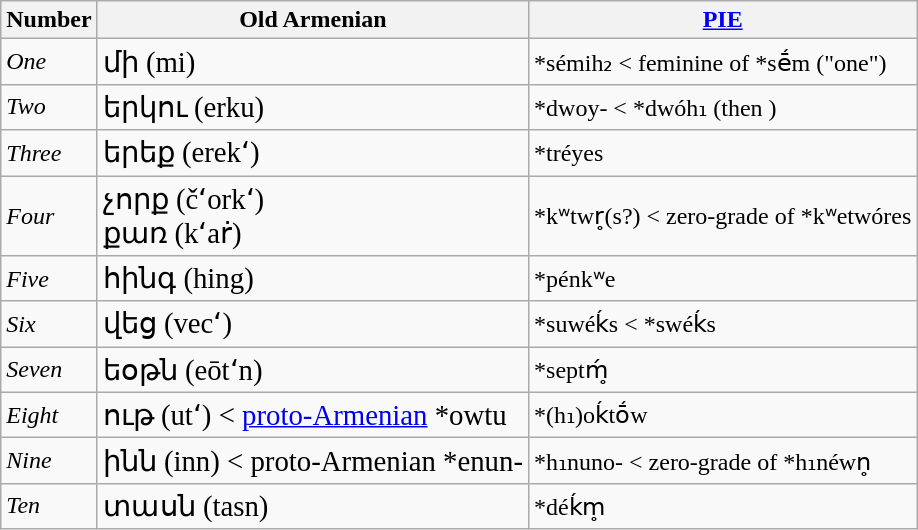<table class="wikitable sortable">
<tr>
<th>Number</th>
<th>Old Armenian</th>
<th><a href='#'>PIE</a></th>
</tr>
<tr>
<td><em>One</em></td>
<td><big>մի (mi)</big></td>
<td>*sémih₂ < feminine of *sḗm ("one")</td>
</tr>
<tr>
<td><em>Two</em></td>
<td><big>երկու (erku)</big></td>
<td>*dwoy- < *dwóh₁ (then )</td>
</tr>
<tr>
<td><em>Three</em></td>
<td><big>երեք (erekʻ)</big></td>
<td>*tréyes</td>
</tr>
<tr>
<td><em>Four</em></td>
<td><big>չորք (čʻorkʻ)</big><br><big>քառ (kʻaṙ)</big></td>
<td>*kʷtwr̥(s?) < zero-grade of *kʷetwóres</td>
</tr>
<tr>
<td><em>Five</em></td>
<td><big>հինգ (hing)</big></td>
<td>*pénkʷe</td>
</tr>
<tr>
<td><em>Six</em></td>
<td><big>վեց (vecʻ)</big></td>
<td>*suwéḱs < *swéḱs</td>
</tr>
<tr>
<td><em>Seven</em></td>
<td><big>եօթն (eōtʻn)</big></td>
<td>*septḿ̥</td>
</tr>
<tr>
<td><em>Eight</em></td>
<td><big>ութ (utʻ) < <a href='#'>proto-Armenian</a> *owtu</big></td>
<td>*(h₁)oḱtṓw</td>
</tr>
<tr>
<td><em>Nine</em></td>
<td><big>ինն (inn) < proto-Armenian *enun-</big></td>
<td>*h₁nuno- < zero-grade of *h₁néwn̥</td>
</tr>
<tr>
<td><em>Ten</em></td>
<td><big>տասն (tasn)</big></td>
<td>*déḱm̥</td>
</tr>
</table>
